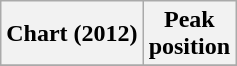<table class="wikitable sortable plainrowheaders" style="text-align:center">
<tr>
<th scope="col">Chart (2012)</th>
<th scope="col">Peak<br>position</th>
</tr>
<tr>
</tr>
</table>
